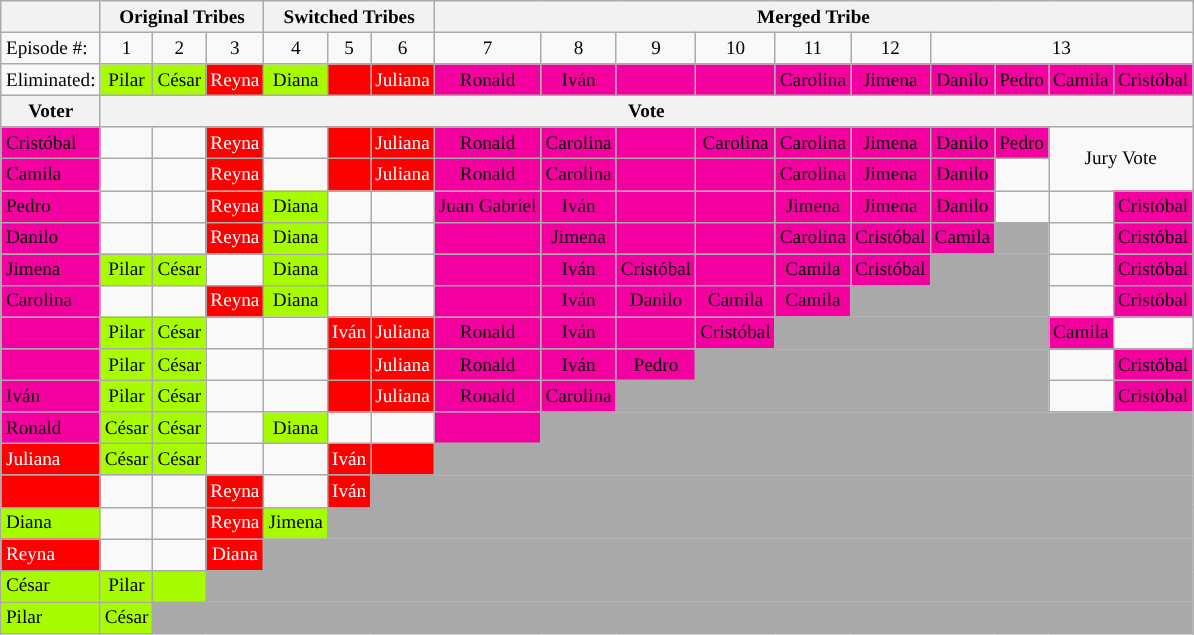<table class="wikitable" style="font-size:80%; margin:auto;">
<tr>
<th></th>
<th style="text-align:center" colspan="3">Original Tribes</th>
<th style="text-align:center" colspan="3">Switched Tribes</th>
<th style="text-align:center"colspan="10">Merged Tribe</th>
</tr>
<tr>
<td>Episode #:</td>
<td style="text-align:center">1</td>
<td style="text-align:center">2</td>
<td style="text-align:center">3</td>
<td style="text-align:center">4</td>
<td style="text-align:center">5</td>
<td style="text-align:center">6</td>
<td style="text-align:center">7</td>
<td style="text-align:center">8</td>
<td style="text-align:center">9</td>
<td style="text-align:center">10</td>
<td style="text-align:center">11</td>
<td style="text-align:center">12</td>
<td style="text-align:center" colspan="4">13</td>
</tr>
<tr>
<td>Eliminated:</td>
<td style="text-align:center; background:#A7FC00">Pilar<br></td>
<td style="text-align:center; background:#A7FC00">César<br></td>
<td style="text-align:center; background:red;color:white;">Reyna<br></td>
<td style="text-align:center; background:#A7FC00">Diana<br></td>
<td style="text-align:center; background:red;color:white;"><br></td>
<td style="text-align:center; background:red;color:white;">Juliana<br></td>
<td style="text-align:center; background:#F400A1">Ronald<br></td>
<td style="text-align:center; background:#F400A1">Iván<br></td>
<td style="text-align:center; background:#F400A1"><br></td>
<td style="text-align:center; background:#F400A1"><br></td>
<td style="text-align:center; background:#F400A1">Carolina<br></td>
<td style="text-align:center; background:#F400A1">Jimena<br></td>
<td style="text-align:center; background:#F400A1">Danilo<br></td>
<td style="text-align:center; background:#F400A1">Pedro<br></td>
<td style="text-align:center; background:#F400A1">Camila<br></td>
<td style="text-align:center; background:#F400A1">Cristóbal<br></td>
</tr>
<tr>
<th>Voter</th>
<th colspan="17" style="text-align:center">Vote</th>
</tr>
<tr>
<td style="background:#F400A1">Cristóbal</td>
<td></td>
<td></td>
<td style="text-align:center; background:red;color:white;">Reyna</td>
<td></td>
<td style="text-align:center; background:red;color:white;"></td>
<td style="text-align:center; background:red;color:white;">Juliana</td>
<td style="text-align:center; background:#F400A1">Ronald</td>
<td style="text-align:center; background:#F400A1">Carolina</td>
<td style="text-align:center; background:#F400A1"></td>
<td style="text-align:center; background:#F400A1">Carolina</td>
<td style="text-align:center; background:#F400A1">Carolina</td>
<td style="text-align:center; background:#F400A1">Jimena</td>
<td style="text-align:center; background:#F400A1">Danilo</td>
<td style="text-align:center; background:#F400A1">Pedro</td>
<td colspan="2" rowspan="2" style="text-align:center">Jury Vote</td>
</tr>
<tr>
<td style="background:#F400A1">Camila</td>
<td></td>
<td></td>
<td style="text-align:center; background:red;color:white;">Reyna</td>
<td></td>
<td style="text-align:center; background:red;color:white;"></td>
<td style="text-align:center; background:red;color:white;">Juliana</td>
<td style="text-align:center; background:#F400A1">Ronald</td>
<td style="text-align:center; background:#F400A1">Carolina</td>
<td style="text-align:center; background:#F400A1"></td>
<td style="text-align:center; background:#F400A1"></td>
<td style="text-align:center; background:#F400A1">Carolina</td>
<td style="text-align:center; background:#F400A1">Jimena</td>
<td style="text-align:center; background:#F400A1">Danilo</td>
<td></td>
</tr>
<tr>
<td style="background:#F400A1">Pedro</td>
<td></td>
<td></td>
<td style="text-align:center; background:red;color:white;">Reyna</td>
<td style="text-align:center; background:#A7FC00">Diana</td>
<td></td>
<td></td>
<td style="text-align:center; background:#F400A1">Juan Gabriel</td>
<td style="text-align:center; background:#F400A1">Iván</td>
<td style="text-align:center; background:#F400A1"></td>
<td style="text-align:center; background:#F400A1"></td>
<td style="text-align:center; background:#F400A1">Jimena</td>
<td style="text-align:center; background:#F400A1">Jimena</td>
<td style="text-align:center; background:#F400A1">Danilo</td>
<td></td>
<td></td>
<td style="text-align:center; background:#F400A1">Cristóbal</td>
</tr>
<tr>
<td style="background:#F400A1">Danilo</td>
<td></td>
<td></td>
<td style="text-align:center; background:red;color:white;">Reyna</td>
<td style="text-align:center; background:#A7FC00">Diana</td>
<td></td>
<td></td>
<td style="text-align:center; background:#F400A1"></td>
<td style="text-align:center; background:#F400A1">Jimena</td>
<td style="text-align:center; background:#F400A1"></td>
<td style="text-align:center; background:#F400A1"></td>
<td style="text-align:center; background:#F400A1">Carolina</td>
<td style="text-align:center; background:#F400A1">Cristóbal</td>
<td style="text-align:center; background:#F400A1">Camila</td>
<td style="background:darkgray" colspan=1></td>
<td></td>
<td style="text-align:center; background:#F400A1">Cristóbal</td>
</tr>
<tr>
<td style="background:#F400A1">Jimena</td>
<td style="text-align:center; background:#A7FC00">Pilar</td>
<td style="text-align:center; background:#A7FC00">César</td>
<td></td>
<td style="text-align:center; background:#A7FC00">Diana</td>
<td></td>
<td></td>
<td style="text-align:center; background:#F400A1"></td>
<td style="text-align:center; background:#F400A1">Iván</td>
<td style="text-align:center; background:#F400A1">Cristóbal</td>
<td style="text-align:center; background:#F400A1"></td>
<td style="text-align:center; background:#F400A1">Camila</td>
<td style="text-align:center; background:#F400A1">Cristóbal</td>
<td style="background:darkgray" colspan=2></td>
<td></td>
<td style="text-align:center; background:#F400A1">Cristóbal</td>
</tr>
<tr>
<td style="background:#F400A1">Carolina</td>
<td></td>
<td></td>
<td style="text-align:center; background:red;color:white;">Reyna</td>
<td style="text-align:center; background:#A7FC00">Diana</td>
<td></td>
<td></td>
<td style="text-align:center; background:#F400A1"></td>
<td style="text-align:center; background:#F400A1">Iván</td>
<td style="text-align:center; background:#F400A1">Danilo</td>
<td style="text-align:center; background:#F400A1">Camila</td>
<td style="text-align:center; background:#F400A1">Camila</td>
<td style="background:darkgray" colspan=3></td>
<td></td>
<td style="text-align:center; background:#F400A1">Cristóbal</td>
</tr>
<tr>
<td style="background:#F400A1"></td>
<td style="text-align:center; background:#A7FC00">Pilar</td>
<td style="text-align:center; background:#A7FC00">César</td>
<td></td>
<td></td>
<td style="text-align:center; background:red;color:white;">Iván</td>
<td style="text-align:center; background:red;color:white;">Juliana</td>
<td style="text-align:center; background:#F400A1">Ronald</td>
<td style="text-align:center; background:#F400A1">Iván</td>
<td style="text-align:center; background:#F400A1"></td>
<td style="text-align:center; background:#F400A1">Cristóbal</td>
<td style="background:darkgray" colspan=4></td>
<td style="text-align:center; background:#F400A1">Camila</td>
<td></td>
</tr>
<tr>
<td style="background:#F400A1"></td>
<td style="text-align:center; background:#A7FC00">Pilar</td>
<td style="text-align:center; background:#A7FC00">César</td>
<td></td>
<td></td>
<td style="text-align:center; background:red;color:white;"></td>
<td style="text-align:center; background:red;color:white;">Juliana</td>
<td style="text-align:center; background:#F400A1">Ronald</td>
<td style="text-align:center; background:#F400A1">Iván</td>
<td style="text-align:center; background:#F400A1">Pedro</td>
<td style="background:darkgray" colspan=5></td>
<td></td>
<td style="text-align:center; background:#F400A1">Cristóbal</td>
</tr>
<tr>
<td style="background:#F400A1">Iván</td>
<td style="text-align:center; background:#A7FC00">Pilar</td>
<td style="text-align:center; background:#A7FC00">César</td>
<td></td>
<td></td>
<td style="text-align:center; background:red;color:white;"></td>
<td style="text-align:center; background:red;color:white;">Juliana</td>
<td style="text-align:center; background:#F400A1">Ronald</td>
<td style="text-align:center; background:#F400A1">Carolina</td>
<td style="background:darkgray" colspan=6></td>
<td></td>
<td style="text-align:center; background:#F400A1">Cristóbal</td>
</tr>
<tr>
<td style="background:#F400A1">Ronald</td>
<td style="text-align:center; background:#A7FC00">César</td>
<td style="text-align:center; background:#A7FC00">César</td>
<td></td>
<td style="text-align:center; background:#A7FC00">Diana</td>
<td></td>
<td></td>
<td style="text-align:center; background:#F400A1"></td>
<td style="background:darkgray" colspan=9></td>
</tr>
<tr>
<td style="background:red;color:white;">Juliana</td>
<td style="text-align:center; background:#A7FC00">César</td>
<td style="text-align:center; background:#A7FC00">César</td>
<td></td>
<td></td>
<td style="text-align:center; background:red;color:white;">Iván</td>
<td style="text-align:center; background:red;color:white;"></td>
<td style="background:darkgray" colspan=10></td>
</tr>
<tr>
<td style="background:red;color:white;"></td>
<td></td>
<td></td>
<td style="text-align:center; background:red;color:white;">Reyna</td>
<td></td>
<td style="text-align:center; background:red;color:white;">Iván</td>
<td style="background:darkgray" colspan=11></td>
</tr>
<tr>
<td style="background:#A7FC00">Diana</td>
<td></td>
<td></td>
<td style="text-align:center; background:red;color:white;">Reyna</td>
<td style="text-align:center; background:#A7FC00">Jimena</td>
<td style="background:darkgray" colspan=12></td>
</tr>
<tr>
<td style="background:red;color:white;">Reyna</td>
<td></td>
<td></td>
<td style="text-align:center; background:red;color:white;">Diana</td>
<td style="background:darkgray" colspan=13></td>
</tr>
<tr>
<td style="background:#A7FC00">César</td>
<td style="text-align:center; background:#A7FC00">Pilar</td>
<td style="text-align:center; background:#A7FC00"></td>
<td style="background:darkgray" colspan=14></td>
</tr>
<tr>
<td style="background:#A7FC00">Pilar</td>
<td style="text-align:center; background:#A7FC00">César</td>
<td style="background:darkgray" colspan=15></td>
</tr>
</table>
